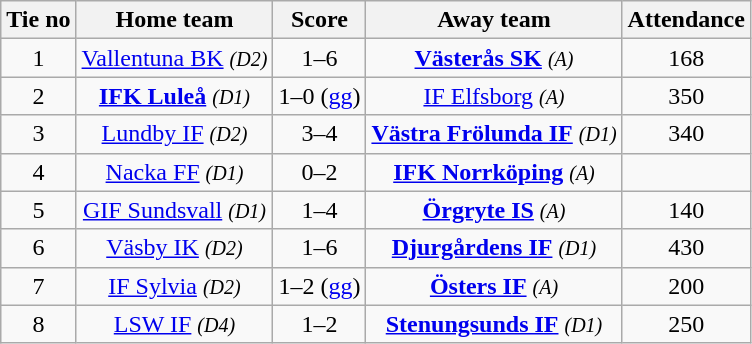<table class="wikitable" style="text-align:center">
<tr>
<th style= width="40px">Tie no</th>
<th style= width="150px">Home team</th>
<th style= width="60px">Score</th>
<th style= width="150px">Away team</th>
<th style= width="30px">Attendance</th>
</tr>
<tr>
<td>1</td>
<td><a href='#'>Vallentuna BK</a> <em><small>(D2)</small></em></td>
<td>1–6</td>
<td><strong><a href='#'>Västerås SK</a></strong>  <em><small>(A)</small></em></td>
<td>168</td>
</tr>
<tr>
<td>2</td>
<td><strong><a href='#'>IFK Luleå</a></strong> <em><small>(D1)</small></em></td>
<td>1–0 (<a href='#'>gg</a>)</td>
<td><a href='#'>IF Elfsborg</a> <em><small>(A)</small></em></td>
<td>350</td>
</tr>
<tr>
<td>3</td>
<td><a href='#'>Lundby IF</a> <em><small>(D2)</small></em></td>
<td>3–4</td>
<td><strong><a href='#'>Västra Frölunda IF</a></strong> <em><small>(D1)</small></em></td>
<td>340</td>
</tr>
<tr>
<td>4</td>
<td><a href='#'>Nacka FF</a> <em><small>(D1)</small></em></td>
<td>0–2</td>
<td><strong><a href='#'>IFK Norrköping</a></strong> <em><small>(A)</small></em></td>
<td></td>
</tr>
<tr>
<td>5</td>
<td><a href='#'>GIF Sundsvall</a> <em><small>(D1)</small></em></td>
<td>1–4</td>
<td><strong><a href='#'>Örgryte IS</a></strong> <em><small>(A)</small></em></td>
<td>140</td>
</tr>
<tr>
<td>6</td>
<td><a href='#'>Väsby IK</a> <em><small>(D2)</small></em></td>
<td>1–6</td>
<td><strong><a href='#'>Djurgårdens IF</a></strong> <em><small>(D1)</small></em></td>
<td>430</td>
</tr>
<tr>
<td>7</td>
<td><a href='#'>IF Sylvia</a> <em><small>(D2)</small></em></td>
<td>1–2 (<a href='#'>gg</a>)</td>
<td><strong><a href='#'>Östers IF</a></strong> <em><small>(A)</small></em></td>
<td>200</td>
</tr>
<tr>
<td>8</td>
<td><a href='#'>LSW IF</a> <em><small>(D4)</small></em></td>
<td>1–2</td>
<td><strong><a href='#'>Stenungsunds IF</a></strong> <em><small>(D1)</small></em></td>
<td>250</td>
</tr>
</table>
